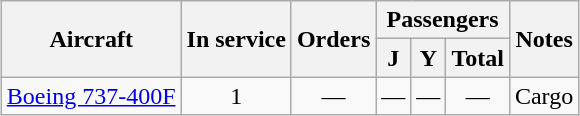<table class="wikitable" style="margin:1em auto; border-collapse:collapse;text-align:center">
<tr>
<th rowspan="2">Aircraft</th>
<th rowspan="2">In service</th>
<th rowspan="2">Orders</th>
<th colspan="3">Passengers</th>
<th rowspan="2">Notes</th>
</tr>
<tr>
<th><abbr>J</abbr></th>
<th><abbr>Y</abbr></th>
<th>Total</th>
</tr>
<tr>
<td><a href='#'>Boeing 737-400F</a></td>
<td>1</td>
<td>—</td>
<td>—</td>
<td>—</td>
<td>—</td>
<td>Cargo</td>
</tr>
</table>
